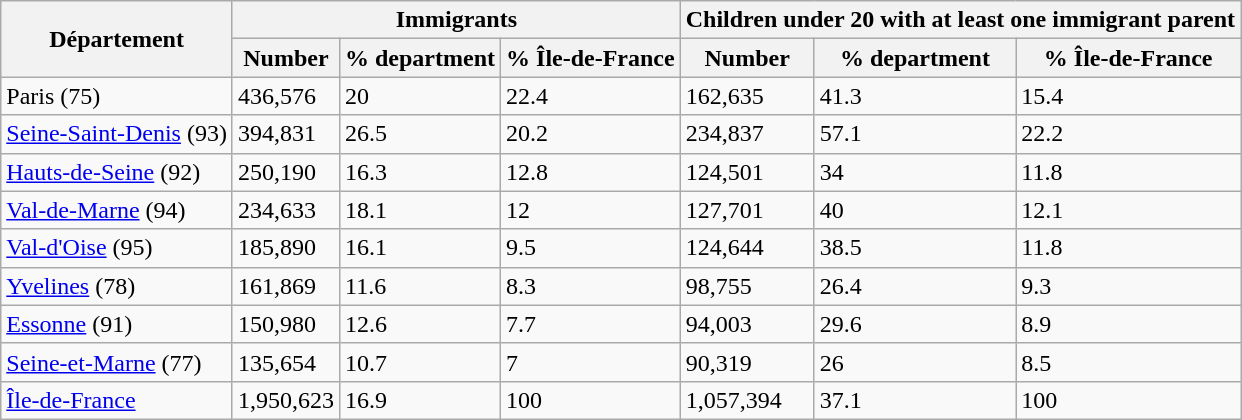<table class="wikitable">
<tr>
<th scope="col" rowspan="2">Département</th>
<th scope="col" colspan="3">Immigrants</th>
<th scope="col" colspan="3">Children under 20 with at least one immigrant parent</th>
</tr>
<tr style="text-align:center; background:#f0f0f0;">
<th scope="col">Number</th>
<th scope="col">% department</th>
<th scope="col">% Île-de-France</th>
<th scope="col">Number</th>
<th scope="col">% department</th>
<th scope="col">% Île-de-France</th>
</tr>
<tr>
<td>Paris (75)</td>
<td>436,576</td>
<td>20</td>
<td>22.4</td>
<td>162,635</td>
<td>41.3</td>
<td>15.4</td>
</tr>
<tr>
<td><a href='#'>Seine-Saint-Denis</a> (93)</td>
<td>394,831</td>
<td>26.5</td>
<td>20.2</td>
<td>234,837</td>
<td>57.1</td>
<td>22.2</td>
</tr>
<tr>
<td><a href='#'>Hauts-de-Seine</a> (92)</td>
<td>250,190</td>
<td>16.3</td>
<td>12.8</td>
<td>124,501</td>
<td>34</td>
<td>11.8</td>
</tr>
<tr>
<td><a href='#'>Val-de-Marne</a> (94)</td>
<td>234,633</td>
<td>18.1</td>
<td>12</td>
<td>127,701</td>
<td>40</td>
<td>12.1</td>
</tr>
<tr>
<td><a href='#'>Val-d'Oise</a> (95)</td>
<td>185,890</td>
<td>16.1</td>
<td>9.5</td>
<td>124,644</td>
<td>38.5</td>
<td>11.8</td>
</tr>
<tr>
<td><a href='#'>Yvelines</a> (78)</td>
<td>161,869</td>
<td>11.6</td>
<td>8.3</td>
<td>98,755</td>
<td>26.4</td>
<td>9.3</td>
</tr>
<tr>
<td><a href='#'>Essonne</a> (91)</td>
<td>150,980</td>
<td>12.6</td>
<td>7.7</td>
<td>94,003</td>
<td>29.6</td>
<td>8.9</td>
</tr>
<tr>
<td><a href='#'>Seine-et-Marne</a> (77)</td>
<td>135,654</td>
<td>10.7</td>
<td>7</td>
<td>90,319</td>
<td>26</td>
<td>8.5</td>
</tr>
<tr>
<td><a href='#'>Île-de-France</a></td>
<td>1,950,623</td>
<td>16.9</td>
<td>100</td>
<td>1,057,394</td>
<td>37.1</td>
<td>100</td>
</tr>
</table>
